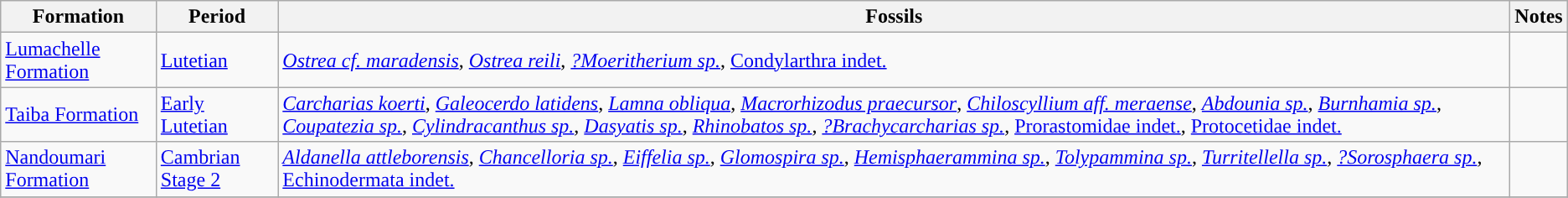<table class="wikitable sortable">
<tr>
<th>Formation</th>
<th>Period</th>
<th>Fossils</th>
<th class="unsortable">Notes</th>
</tr>
<tr>
<td><a href='#'>Lumachelle Formation</a></td>
<td style="background-color: "><a href='#'>Lutetian</a></td>
<td><em><a href='#'>Ostrea cf. maradensis</a></em>, <em><a href='#'>Ostrea reili</a></em>, <em><a href='#'>?Moeritherium sp.</a></em>, <a href='#'>Condylarthra indet.</a></td>
<td align=center></td>
</tr>
<tr>
<td><a href='#'>Taiba Formation</a></td>
<td style="background-color: "><a href='#'>Early Lutetian</a></td>
<td><em><a href='#'>Carcharias koerti</a></em>, <em><a href='#'>Galeocerdo latidens</a></em>, <em><a href='#'>Lamna obliqua</a></em>, <em><a href='#'>Macrorhizodus praecursor</a></em>, <em><a href='#'>Chiloscyllium aff. meraense</a></em>, <em><a href='#'>Abdounia sp.</a></em>, <em><a href='#'>Burnhamia sp.</a></em>, <em><a href='#'>Coupatezia sp.</a></em>, <em><a href='#'>Cylindracanthus sp.</a></em>, <em><a href='#'>Dasyatis sp.</a></em>, <em><a href='#'>Rhinobatos sp.</a></em>, <em><a href='#'>?Brachycarcharias sp.</a></em>, <a href='#'>Prorastomidae indet.</a>, <a href='#'>Protocetidae indet.</a></td>
<td align=center></td>
</tr>
<tr>
<td><a href='#'>Nandoumari Formation</a></td>
<td style="background-color: "><a href='#'>Cambrian Stage 2</a></td>
<td><em><a href='#'>Aldanella attleborensis</a></em>, <em><a href='#'>Chancelloria sp.</a></em>, <em><a href='#'>Eiffelia sp.</a></em>, <em><a href='#'>Glomospira sp.</a></em>, <em><a href='#'>Hemisphaerammina sp.</a></em>, <em><a href='#'>Tolypammina sp.</a></em>, <em><a href='#'>Turritellella sp.</a></em>, <em><a href='#'>?Sorosphaera sp.</a></em>, <a href='#'>Echinodermata indet.</a></td>
<td align=center></td>
</tr>
<tr>
</tr>
</table>
